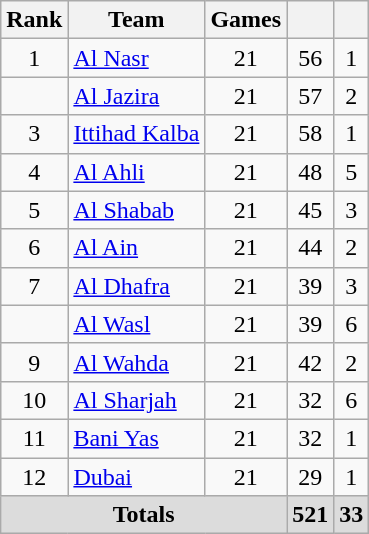<table class="wikitable sortable">
<tr>
<th>Rank</th>
<th>Team</th>
<th>Games</th>
<th></th>
<th></th>
</tr>
<tr>
<td align=center>1</td>
<td><a href='#'>Al Nasr</a></td>
<td align=center>21</td>
<td align=center>56</td>
<td align=center>1</td>
</tr>
<tr>
<td></td>
<td><a href='#'>Al Jazira</a></td>
<td align=center>21</td>
<td align=center>57</td>
<td align=center>2</td>
</tr>
<tr>
<td align=center>3</td>
<td><a href='#'>Ittihad Kalba</a></td>
<td align=center>21</td>
<td align=center>58</td>
<td align=center>1</td>
</tr>
<tr>
<td align=center>4</td>
<td><a href='#'>Al Ahli</a></td>
<td align=center>21</td>
<td align=center>48</td>
<td align=center>5</td>
</tr>
<tr>
<td align=center>5</td>
<td><a href='#'>Al Shabab</a></td>
<td align=center>21</td>
<td align=center>45</td>
<td align=center>3</td>
</tr>
<tr>
<td align=center>6</td>
<td><a href='#'>Al Ain</a></td>
<td align=center>21</td>
<td align=center>44</td>
<td align=center>2</td>
</tr>
<tr>
<td align=center>7</td>
<td><a href='#'>Al Dhafra</a></td>
<td align=center>21</td>
<td align=center>39</td>
<td align=center>3</td>
</tr>
<tr>
<td></td>
<td><a href='#'>Al Wasl</a></td>
<td align=center>21</td>
<td align=center>39</td>
<td align=center>6</td>
</tr>
<tr>
<td align=center>9</td>
<td><a href='#'>Al Wahda</a></td>
<td align=center>21</td>
<td align=center>42</td>
<td align=center>2</td>
</tr>
<tr>
<td align=center>10</td>
<td><a href='#'>Al Sharjah</a></td>
<td align=center>21</td>
<td align=center>32</td>
<td align=center>6</td>
</tr>
<tr>
<td align=center>11</td>
<td><a href='#'>Bani Yas</a></td>
<td align=center>21</td>
<td align=center>32</td>
<td align=center>1</td>
</tr>
<tr>
<td align=center>12</td>
<td><a href='#'>Dubai</a></td>
<td align=center>21</td>
<td align=center>29</td>
<td align=center>1</td>
</tr>
<tr align=center>
<th style="background: #DCDCDC" colspan="3">Totals</th>
<th style="background: #DCDCDC">521</th>
<th style="background: #DCDCDC">33</th>
</tr>
</table>
